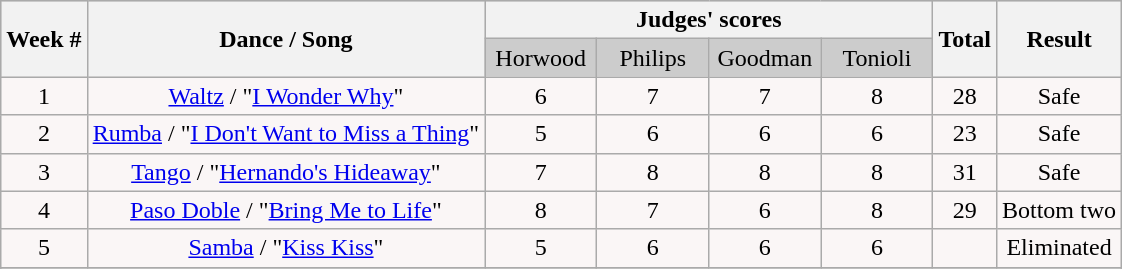<table class="wikitable collapsible collapsed">
<tr style="text-align:Center; background:#ccc;">
<th rowspan="2">Week #</th>
<th rowspan="2">Dance / Song</th>
<th colspan="4">Judges' scores</th>
<th rowspan="2">Total</th>
<th rowspan="2">Result</th>
</tr>
<tr style="text-align:center; background:#ccc;">
<td style="width:10%; ">Horwood</td>
<td style="width:10%; ">Philips</td>
<td style="width:10%; ">Goodman</td>
<td style="width:10%; ">Tonioli</td>
</tr>
<tr style="text-align: center; background:#faf6f6;">
<td>1</td>
<td><a href='#'>Waltz</a> / "<a href='#'>I Wonder Why</a>"</td>
<td>6</td>
<td>7</td>
<td>7</td>
<td>8</td>
<td>28</td>
<td>Safe</td>
</tr>
<tr style="text-align: center; background:#faf6f6;">
<td>2</td>
<td><a href='#'>Rumba</a> / "<a href='#'>I Don't Want to Miss a Thing</a>"</td>
<td>5</td>
<td>6</td>
<td>6</td>
<td>6</td>
<td>23</td>
<td>Safe</td>
</tr>
<tr style="text-align: center; background:#faf6f6;">
<td>3</td>
<td><a href='#'>Tango</a> / "<a href='#'>Hernando's Hideaway</a>"</td>
<td>7</td>
<td>8</td>
<td>8</td>
<td>8</td>
<td>31</td>
<td>Safe</td>
</tr>
<tr style="text-align: center; background:#faf6f6;">
<td>4</td>
<td><a href='#'>Paso Doble</a> / "<a href='#'>Bring Me to Life</a>"</td>
<td>8</td>
<td>7</td>
<td>6</td>
<td>8</td>
<td>29</td>
<td>Bottom two</td>
</tr>
<tr style="text-align: center; background:#faf6f6;">
<td>5</td>
<td><a href='#'>Samba</a> / "<a href='#'>Kiss Kiss</a>"</td>
<td>5</td>
<td>6</td>
<td>6</td>
<td>6</td>
<td></td>
<td>Eliminated</td>
</tr>
<tr style="text-align: center; background:#faf6f6;">
</tr>
<tr>
</tr>
</table>
